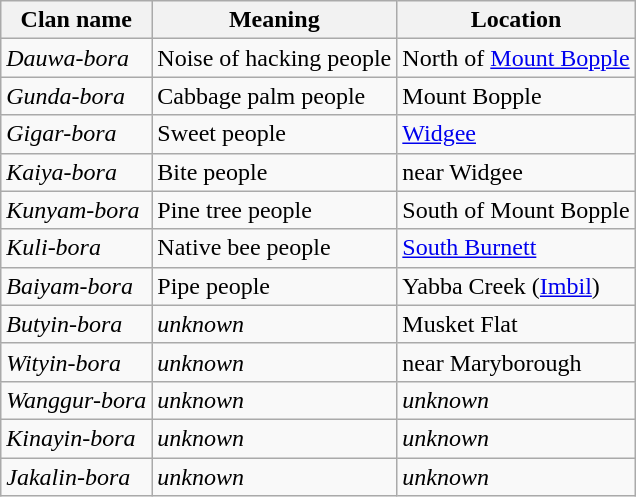<table class="wikitable">
<tr>
<th>Clan name</th>
<th>Meaning</th>
<th>Location</th>
</tr>
<tr>
<td><em>Dauwa-bora</em></td>
<td>Noise of hacking people</td>
<td>North of <a href='#'>Mount Bopple</a></td>
</tr>
<tr>
<td><em>Gunda-bora</em></td>
<td>Cabbage palm people</td>
<td>Mount Bopple</td>
</tr>
<tr>
<td><em>Gigar-bora</em></td>
<td>Sweet people</td>
<td><a href='#'>Widgee</a></td>
</tr>
<tr>
<td><em>Kaiya-bora</em></td>
<td>Bite people</td>
<td>near Widgee</td>
</tr>
<tr>
<td><em>Kunyam-bora</em></td>
<td>Pine tree people</td>
<td>South of Mount Bopple</td>
</tr>
<tr>
<td><em>Kuli-bora</em></td>
<td>Native bee people</td>
<td><a href='#'>South Burnett</a></td>
</tr>
<tr>
<td><em>Baiyam-bora</em></td>
<td>Pipe people</td>
<td>Yabba Creek (<a href='#'>Imbil</a>)</td>
</tr>
<tr>
<td><em>Butyin-bora</em></td>
<td><em>unknown</em></td>
<td>Musket Flat</td>
</tr>
<tr>
<td><em>Wityin-bora</em></td>
<td><em>unknown</em></td>
<td>near Maryborough</td>
</tr>
<tr>
<td><em>Wanggur-bora</em></td>
<td><em>unknown</em></td>
<td><em>unknown</em></td>
</tr>
<tr>
<td><em>Kinayin-bora</em></td>
<td><em>unknown</em></td>
<td><em>unknown</em></td>
</tr>
<tr>
<td><em>Jakalin-bora</em></td>
<td><em>unknown</em></td>
<td><em>unknown</em></td>
</tr>
</table>
